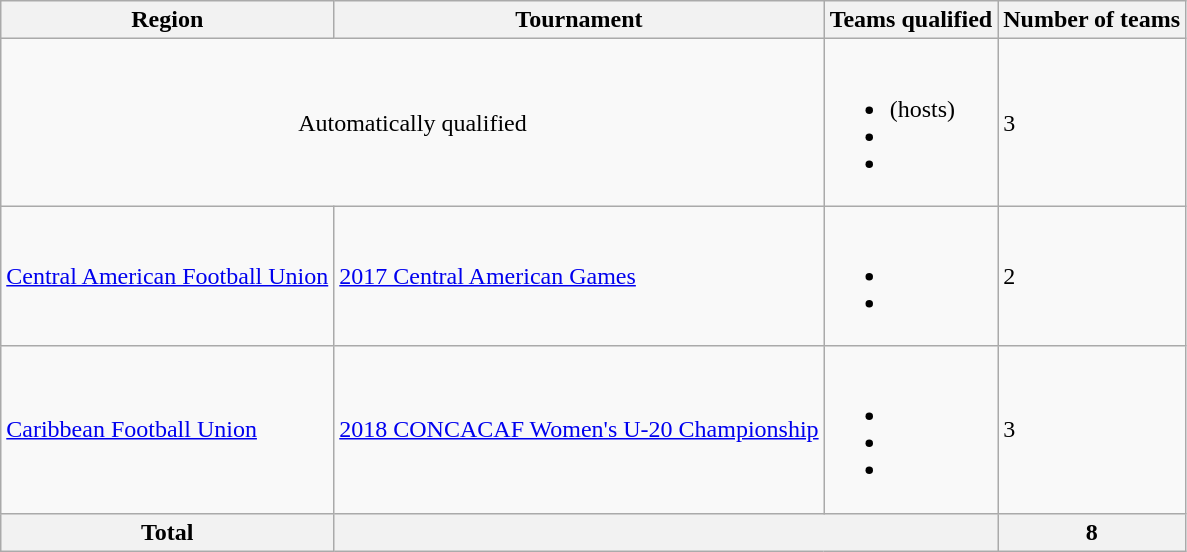<table class="wikitable">
<tr>
<th>Region</th>
<th>Tournament</th>
<th>Teams qualified</th>
<th>Number of teams</th>
</tr>
<tr>
<td colspan="2" align="center">Automatically qualified</td>
<td><br><ul><li> (hosts)</li><li></li><li></li></ul></td>
<td>3</td>
</tr>
<tr>
<td><a href='#'>Central American Football Union</a></td>
<td><a href='#'>2017 Central American Games</a></td>
<td><br><ul><li></li><li></li></ul></td>
<td>2</td>
</tr>
<tr>
<td><a href='#'>Caribbean Football Union</a></td>
<td><a href='#'>2018 CONCACAF Women's U-20 Championship</a></td>
<td><br><ul><li></li><li></li><li></li></ul></td>
<td>3</td>
</tr>
<tr>
<th>Total</th>
<th colspan="2"></th>
<th>8</th>
</tr>
</table>
